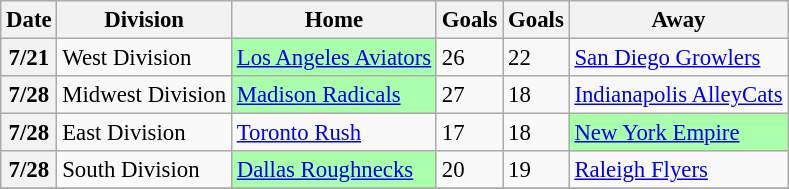<table class="wikitable" style="font-size: 95%;">
<tr>
<th>Date</th>
<th>Division</th>
<th>Home</th>
<th>Goals</th>
<th>Goals</th>
<th>Away</th>
</tr>
<tr>
<th>7/21</th>
<td>West Division</td>
<td style="background:#afa"><a href='#'>Los Angeles Aviators</a></td>
<td>26</td>
<td>22</td>
<td><a href='#'>San Diego Growlers</a></td>
</tr>
<tr>
<th>7/28</th>
<td>Midwest Division</td>
<td style="background:#afa"><a href='#'>Madison Radicals</a></td>
<td>27</td>
<td>18</td>
<td><a href='#'>Indianapolis AlleyCats</a></td>
</tr>
<tr>
<th>7/28</th>
<td>East Division</td>
<td><a href='#'>Toronto Rush</a></td>
<td>17</td>
<td>18</td>
<td style="background:#afa"><a href='#'>New York Empire</a></td>
</tr>
<tr>
<th>7/28</th>
<td>South Division</td>
<td style="background:#afa"><a href='#'>Dallas Roughnecks</a></td>
<td>20</td>
<td>19</td>
<td><a href='#'>Raleigh Flyers</a></td>
</tr>
<tr>
</tr>
</table>
